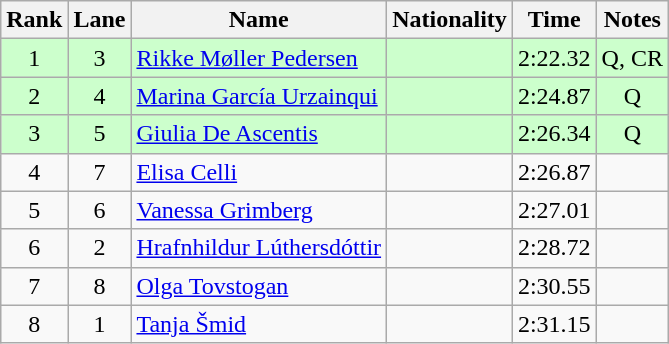<table class="wikitable sortable" style="text-align:center">
<tr>
<th>Rank</th>
<th>Lane</th>
<th>Name</th>
<th>Nationality</th>
<th>Time</th>
<th>Notes</th>
</tr>
<tr bgcolor=ccffcc>
<td>1</td>
<td>3</td>
<td align=left><a href='#'>Rikke Møller Pedersen</a></td>
<td align=left></td>
<td>2:22.32</td>
<td>Q, CR</td>
</tr>
<tr bgcolor=ccffcc>
<td>2</td>
<td>4</td>
<td align=left><a href='#'>Marina García Urzainqui</a></td>
<td align=left></td>
<td>2:24.87</td>
<td>Q</td>
</tr>
<tr bgcolor=ccffcc>
<td>3</td>
<td>5</td>
<td align=left><a href='#'>Giulia De Ascentis</a></td>
<td align=left></td>
<td>2:26.34</td>
<td>Q</td>
</tr>
<tr>
<td>4</td>
<td>7</td>
<td align=left><a href='#'>Elisa Celli</a></td>
<td align=left></td>
<td>2:26.87</td>
<td></td>
</tr>
<tr>
<td>5</td>
<td>6</td>
<td align=left><a href='#'>Vanessa Grimberg</a></td>
<td align=left></td>
<td>2:27.01</td>
<td></td>
</tr>
<tr>
<td>6</td>
<td>2</td>
<td align=left><a href='#'>Hrafnhildur Lúthersdóttir</a></td>
<td align=left></td>
<td>2:28.72</td>
<td></td>
</tr>
<tr>
<td>7</td>
<td>8</td>
<td align=left><a href='#'>Olga Tovstogan</a></td>
<td align=left></td>
<td>2:30.55</td>
<td></td>
</tr>
<tr>
<td>8</td>
<td>1</td>
<td align=left><a href='#'>Tanja Šmid</a></td>
<td align=left></td>
<td>2:31.15</td>
<td></td>
</tr>
</table>
